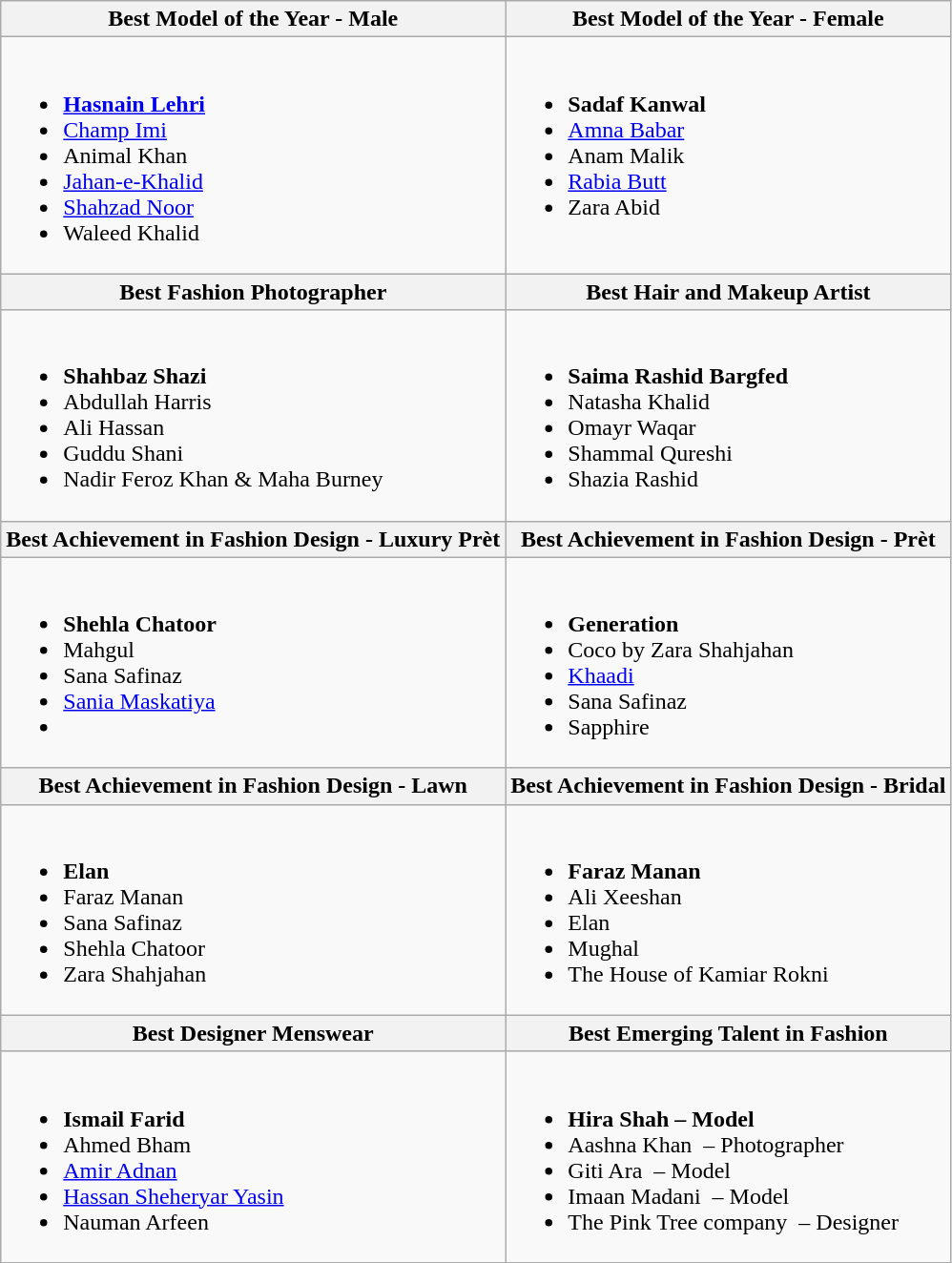<table class=wikitable style="width=100%">
<tr>
<th style="width=50%">Best Model of the Year - Male</th>
<th style="width=50%">Best Model of the Year - Female</th>
</tr>
<tr>
<td valign="top"><br><ul><li><strong><a href='#'>Hasnain Lehri</a></strong></li><li><a href='#'>Champ Imi</a></li><li>Animal Khan</li><li><a href='#'>Jahan-e-Khalid</a></li><li><a href='#'>Shahzad Noor</a></li><li>Waleed Khalid</li></ul></td>
<td valign="top"><br><ul><li><strong>Sadaf Kanwal</strong></li><li><a href='#'>Amna Babar</a></li><li>Anam Malik</li><li><a href='#'>Rabia Butt</a></li><li>Zara Abid</li></ul></td>
</tr>
<tr>
<th style="width=50%">Best Fashion Photographer</th>
<th style="width=50%">Best Hair and Makeup Artist</th>
</tr>
<tr>
<td valign="top"><br><ul><li><strong>Shahbaz Shazi</strong></li><li>Abdullah Harris</li><li>Ali Hassan</li><li>Guddu Shani</li><li>Nadir Feroz Khan & Maha Burney</li></ul></td>
<td valign="top"><br><ul><li><strong>Saima Rashid Bargfed</strong></li><li>Natasha Khalid</li><li>Omayr Waqar</li><li>Shammal Qureshi</li><li>Shazia Rashid</li></ul></td>
</tr>
<tr>
<th style="width=50%">Best Achievement in Fashion Design - Luxury Prèt</th>
<th style="width=50%">Best Achievement in Fashion Design - Prèt</th>
</tr>
<tr>
<td valign="top"><br><ul><li><strong>Shehla Chatoor</strong></li><li>Mahgul</li><li>Sana Safinaz</li><li><a href='#'>Sania Maskatiya</a></li><li></li></ul></td>
<td valign="top"><br><ul><li><strong>Generation</strong></li><li>Coco by Zara Shahjahan</li><li><a href='#'>Khaadi</a></li><li>Sana Safinaz</li><li>Sapphire</li></ul></td>
</tr>
<tr>
<th style="width=50%">Best Achievement in Fashion Design - Lawn</th>
<th style="width=50%">Best Achievement in Fashion Design - Bridal</th>
</tr>
<tr>
<td valign="top"><br><ul><li><strong>Elan</strong></li><li>Faraz Manan</li><li>Sana Safinaz</li><li>Shehla Chatoor</li><li>Zara Shahjahan</li></ul></td>
<td valign="top"><br><ul><li><strong>Faraz Manan</strong></li><li>Ali Xeeshan</li><li>Elan</li><li>Mughal</li><li>The House of Kamiar Rokni</li></ul></td>
</tr>
<tr>
<th style="width=50%">Best Designer Menswear</th>
<th style="width=50%">Best Emerging Talent in Fashion</th>
</tr>
<tr>
<td valign="top"><br><ul><li><strong>Ismail Farid</strong></li><li>Ahmed Bham</li><li><a href='#'>Amir Adnan</a></li><li><a href='#'>Hassan Sheheryar Yasin</a></li><li>Nauman Arfeen</li></ul></td>
<td valign="top"><br><ul><li><strong>Hira Shah – Model</strong></li><li>Aashna Khan  – Photographer</li><li>Giti Ara  – Model</li><li>Imaan Madani  – Model</li><li>The Pink Tree company  – Designer</li></ul></td>
</tr>
</table>
